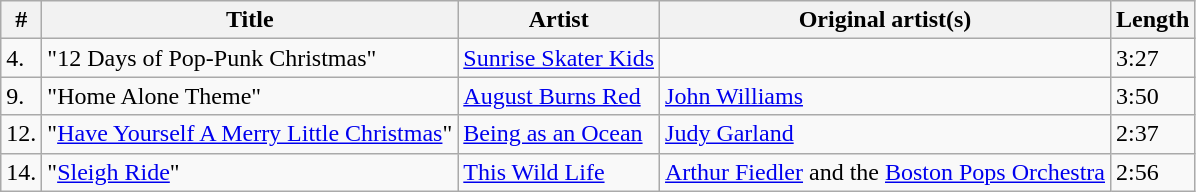<table class="wikitable" border="1">
<tr>
<th>#</th>
<th>Title</th>
<th>Artist</th>
<th>Original artist(s)</th>
<th>Length</th>
</tr>
<tr>
<td>4.</td>
<td>"12 Days of Pop-Punk Christmas"</td>
<td><a href='#'>Sunrise Skater Kids</a></td>
<td></td>
<td>3:27</td>
</tr>
<tr>
<td>9.</td>
<td>"Home Alone Theme"</td>
<td><a href='#'>August Burns Red</a></td>
<td><a href='#'>John Williams</a></td>
<td>3:50</td>
</tr>
<tr>
<td>12.</td>
<td>"<a href='#'>Have Yourself A Merry Little Christmas</a>"</td>
<td><a href='#'>Being as an Ocean</a></td>
<td><a href='#'>Judy Garland</a></td>
<td>2:37</td>
</tr>
<tr>
<td>14.</td>
<td>"<a href='#'>Sleigh Ride</a>"</td>
<td><a href='#'>This Wild Life</a></td>
<td><a href='#'>Arthur Fiedler</a> and the <a href='#'>Boston Pops Orchestra</a></td>
<td>2:56</td>
</tr>
</table>
